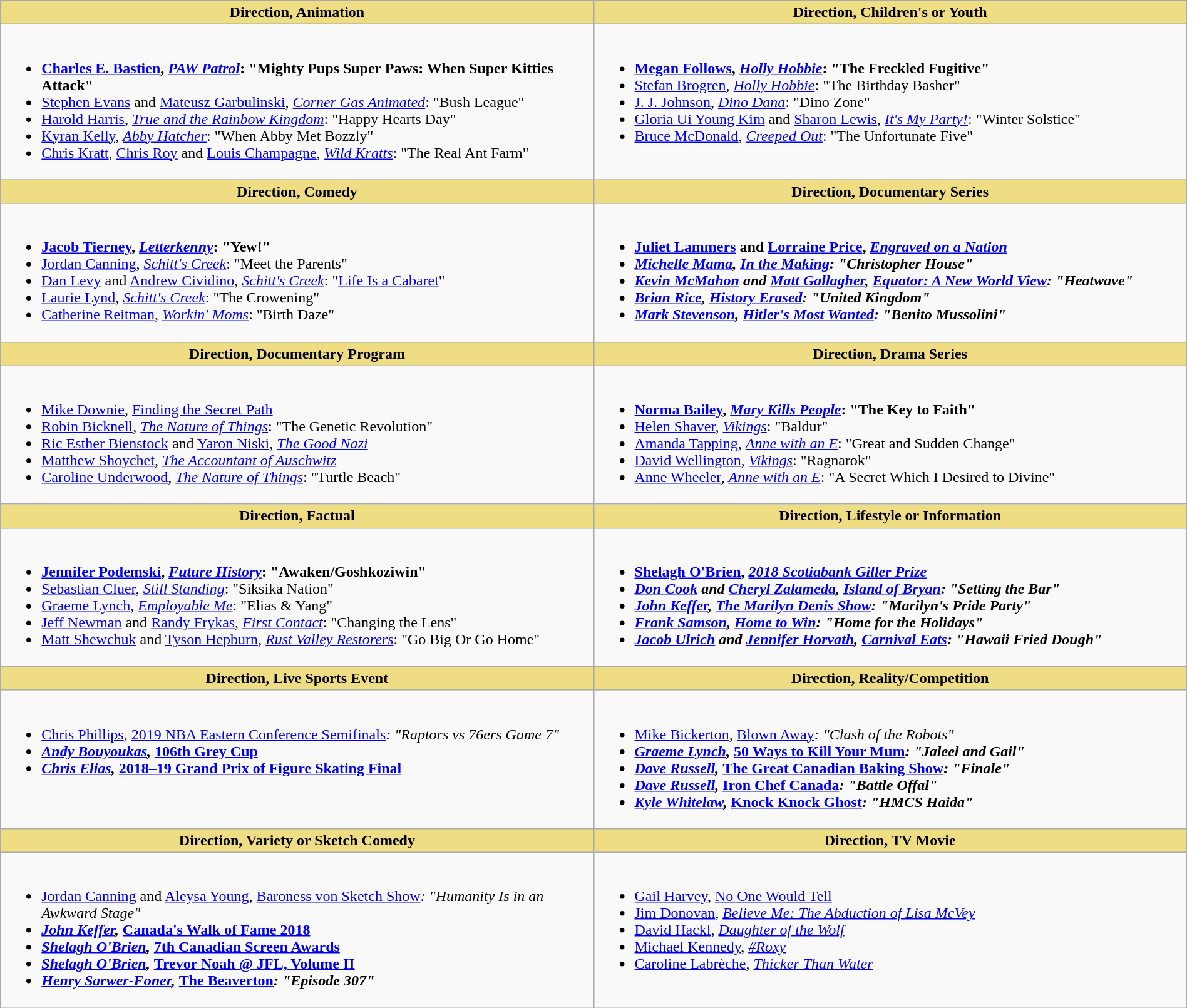<table class=wikitable width="100%">
<tr>
<th style="background:#EEDD82; width:50%">Direction, Animation</th>
<th style="background:#EEDD82; width:50%">Direction, Children's or Youth</th>
</tr>
<tr>
<td valign="top"><br><ul><li> <strong><a href='#'>Charles E. Bastien</a>, <em><a href='#'>PAW Patrol</a></em>: "Mighty Pups Super Paws: When Super Kitties Attack"</strong></li><li><a href='#'>Stephen Evans</a> and <a href='#'>Mateusz Garbulinski</a>, <em><a href='#'>Corner Gas Animated</a></em>: "Bush League"</li><li><a href='#'>Harold Harris</a>, <em><a href='#'>True and the Rainbow Kingdom</a></em>: "Happy Hearts Day"</li><li><a href='#'>Kyran Kelly</a>, <em><a href='#'>Abby Hatcher</a></em>: "When Abby Met Bozzly"</li><li><a href='#'>Chris Kratt</a>, <a href='#'>Chris Roy</a> and <a href='#'>Louis Champagne</a>, <em><a href='#'>Wild Kratts</a></em>: "The Real Ant Farm"</li></ul></td>
<td valign="top"><br><ul><li> <strong><a href='#'>Megan Follows</a>, <em><a href='#'>Holly Hobbie</a></em>: "The Freckled Fugitive"</strong></li><li><a href='#'>Stefan Brogren</a>, <em><a href='#'>Holly Hobbie</a></em>: "The Birthday Basher"</li><li><a href='#'>J. J. Johnson</a>, <em><a href='#'>Dino Dana</a></em>: "Dino Zone"</li><li><a href='#'>Gloria Ui Young Kim</a> and <a href='#'>Sharon Lewis</a>, <em><a href='#'>It's My Party!</a></em>: "Winter Solstice"</li><li><a href='#'>Bruce McDonald</a>, <em><a href='#'>Creeped Out</a></em>: "The Unfortunate Five"</li></ul></td>
</tr>
<tr>
<th style="background:#EEDD82; width:50%">Direction, Comedy</th>
<th style="background:#EEDD82; width:50%">Direction, Documentary Series</th>
</tr>
<tr>
<td valign="top"><br><ul><li> <strong><a href='#'>Jacob Tierney</a>, <em><a href='#'>Letterkenny</a></em>: "Yew!"</strong></li><li><a href='#'>Jordan Canning</a>, <em><a href='#'>Schitt's Creek</a></em>: "Meet the Parents"</li><li><a href='#'>Dan Levy</a> and <a href='#'>Andrew Cividino</a>, <em><a href='#'>Schitt's Creek</a></em>: "<a href='#'>Life Is a Cabaret</a>"</li><li><a href='#'>Laurie Lynd</a>, <em><a href='#'>Schitt's Creek</a></em>: "The Crowening"</li><li><a href='#'>Catherine Reitman</a>, <em><a href='#'>Workin' Moms</a></em>: "Birth Daze"</li></ul></td>
<td valign="top"><br><ul><li> <strong><a href='#'>Juliet Lammers</a> and <a href='#'>Lorraine Price</a>, <em><a href='#'>Engraved on a Nation</a><strong><em></li><li><a href='#'>Michelle Mama</a>, </em><a href='#'>In the Making</a><em>: "Christopher House"</li><li><a href='#'>Kevin McMahon</a> and <a href='#'>Matt Gallagher</a>, </em><a href='#'>Equator: A New World View</a><em>: "Heatwave"</li><li><a href='#'>Brian Rice</a>, </em><a href='#'>History Erased</a><em>: "United Kingdom"</li><li><a href='#'>Mark Stevenson</a>, </em><a href='#'>Hitler's Most Wanted</a><em>: "Benito Mussolini"</li></ul></td>
</tr>
<tr>
<th style="background:#EEDD82; width:50%">Direction, Documentary Program</th>
<th style="background:#EEDD82; width:50%">Direction, Drama Series</th>
</tr>
<tr>
<td valign="top"><br><ul><li> </strong><a href='#'>Mike Downie</a>, </em><a href='#'>Finding the Secret Path</a></em></strong></li><li><a href='#'>Robin Bicknell</a>, <em><a href='#'>The Nature of Things</a></em>: "The Genetic Revolution"</li><li><a href='#'>Ric Esther Bienstock</a> and <a href='#'>Yaron Niski</a>, <em><a href='#'>The Good Nazi</a></em></li><li><a href='#'>Matthew Shoychet</a>, <em><a href='#'>The Accountant of Auschwitz</a></em></li><li><a href='#'>Caroline Underwood</a>, <em><a href='#'>The Nature of Things</a></em>: "Turtle Beach"</li></ul></td>
<td valign="top"><br><ul><li> <strong><a href='#'>Norma Bailey</a>, <em><a href='#'>Mary Kills People</a></em>: "The Key to Faith"</strong></li><li><a href='#'>Helen Shaver</a>, <em><a href='#'>Vikings</a></em>: "Baldur"</li><li><a href='#'>Amanda Tapping</a>, <em><a href='#'>Anne with an E</a></em>: "Great and Sudden Change"</li><li><a href='#'>David Wellington</a>, <em><a href='#'>Vikings</a></em>: "Ragnarok"</li><li><a href='#'>Anne Wheeler</a>, <em><a href='#'>Anne with an E</a></em>: "A Secret Which I Desired to Divine"</li></ul></td>
</tr>
<tr>
<th style="background:#EEDD82; width:50%">Direction, Factual</th>
<th style="background:#EEDD82; width:50%">Direction, Lifestyle or Information</th>
</tr>
<tr>
<td valign="top"><br><ul><li> <strong><a href='#'>Jennifer Podemski</a>, <em><a href='#'>Future History</a></em>: "Awaken/Goshkoziwin"</strong></li><li><a href='#'>Sebastian Cluer</a>, <em><a href='#'>Still Standing</a></em>: "Siksika Nation"</li><li><a href='#'>Graeme Lynch</a>, <em><a href='#'>Employable Me</a></em>: "Elias & Yang"</li><li><a href='#'>Jeff Newman</a> and <a href='#'>Randy Frykas</a>, <em><a href='#'>First Contact</a></em>: "Changing the Lens"</li><li><a href='#'>Matt Shewchuk</a> and <a href='#'>Tyson Hepburn</a>, <em><a href='#'>Rust Valley Restorers</a></em>: "Go Big Or Go Home"</li></ul></td>
<td valign="top"><br><ul><li> <strong><a href='#'>Shelagh O'Brien</a>, <em><a href='#'>2018 Scotiabank Giller Prize</a><strong><em></li><li><a href='#'>Don Cook</a> and <a href='#'>Cheryl Zalameda</a>, </em><a href='#'>Island of Bryan</a><em>: "Setting the Bar"</li><li><a href='#'>John Keffer</a>, </em><a href='#'>The Marilyn Denis Show</a><em>: "Marilyn's Pride Party"</li><li><a href='#'>Frank Samson</a>, </em><a href='#'>Home to Win</a><em>: "Home for the Holidays"</li><li><a href='#'>Jacob Ulrich</a> and <a href='#'>Jennifer Horvath</a>, </em><a href='#'>Carnival Eats</a><em>: "Hawaii Fried Dough"</li></ul></td>
</tr>
<tr>
<th style="background:#EEDD82; width:50%">Direction, Live Sports Event</th>
<th style="background:#EEDD82; width:50%">Direction, Reality/Competition</th>
</tr>
<tr>
<td valign="top"><br><ul><li> </strong><a href='#'>Chris Phillips</a>, </em><a href='#'>2019 NBA Eastern Conference Semifinals</a><em>: "Raptors vs 76ers Game 7"<strong></li><li><a href='#'>Andy Bouyoukas</a>, </em><a href='#'>106th Grey Cup</a><em></li><li><a href='#'>Chris Elias</a>, </em><a href='#'>2018–19 Grand Prix of Figure Skating Final</a><em></li></ul></td>
<td valign="top"><br><ul><li> </strong><a href='#'>Mike Bickerton</a>, </em><a href='#'>Blown Away</a><em>: "Clash of the Robots"<strong></li><li><a href='#'>Graeme Lynch</a>, </em><a href='#'>50 Ways to Kill Your Mum</a><em>: "Jaleel and Gail"</li><li><a href='#'>Dave Russell</a>, </em><a href='#'>The Great Canadian Baking Show</a><em>: "Finale"</li><li><a href='#'>Dave Russell</a>, </em><a href='#'>Iron Chef Canada</a><em>: "Battle Offal"</li><li><a href='#'>Kyle Whitelaw</a>, </em><a href='#'>Knock Knock Ghost</a><em>: "HMCS Haida"</li></ul></td>
</tr>
<tr>
<th style="background:#EEDD82; width:50%">Direction, Variety or Sketch Comedy</th>
<th style="background:#EEDD82; width:50%">Direction, TV Movie</th>
</tr>
<tr>
<td valign="top"><br><ul><li> </strong><a href='#'>Jordan Canning</a> and <a href='#'>Aleysa Young</a>, </em><a href='#'>Baroness von Sketch Show</a><em>: "Humanity Is in an Awkward Stage"<strong></li><li><a href='#'>John Keffer</a>, </em><a href='#'>Canada's Walk of Fame 2018</a><em></li><li><a href='#'>Shelagh O'Brien</a>, </em><a href='#'>7th Canadian Screen Awards</a><em></li><li><a href='#'>Shelagh O'Brien</a>, </em><a href='#'>Trevor Noah @ JFL, Volume II</a><em></li><li><a href='#'>Henry Sarwer-Foner</a>, </em><a href='#'>The Beaverton</a><em>: "Episode 307"</li></ul></td>
<td valign="top"><br><ul><li> </strong><a href='#'>Gail Harvey</a>, </em><a href='#'>No One Would Tell</a></em></strong></li><li><a href='#'>Jim Donovan</a>, <em><a href='#'>Believe Me: The Abduction of Lisa McVey</a></em></li><li><a href='#'>David Hackl</a>, <em><a href='#'>Daughter of the Wolf</a></em></li><li><a href='#'>Michael Kennedy</a>, <em><a href='#'>#Roxy</a></em></li><li><a href='#'>Caroline Labrèche</a>, <em><a href='#'>Thicker Than Water</a></em></li></ul></td>
</tr>
</table>
